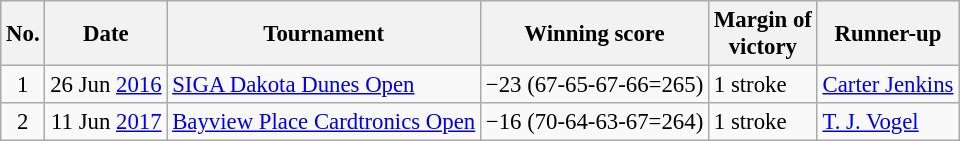<table class="wikitable" style="font-size:95%;">
<tr>
<th>No.</th>
<th>Date</th>
<th>Tournament</th>
<th>Winning score</th>
<th>Margin of<br>victory</th>
<th>Runner-up</th>
</tr>
<tr>
<td align=center>1</td>
<td align=right>26 Jun <a href='#'>2016</a></td>
<td><a href='#'>SIGA Dakota Dunes Open</a></td>
<td>−23 (67-65-67-66=265)</td>
<td>1 stroke</td>
<td> <a href='#'>Carter Jenkins</a></td>
</tr>
<tr>
<td align=center>2</td>
<td align=right>11 Jun <a href='#'>2017</a></td>
<td><a href='#'>Bayview Place Cardtronics Open</a></td>
<td>−16 (70-64-63-67=264)</td>
<td>1 stroke</td>
<td> <a href='#'>T. J. Vogel</a></td>
</tr>
</table>
